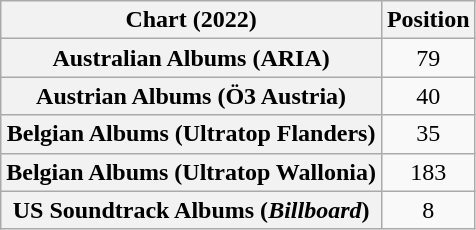<table class="wikitable sortable plainrowheaders" style="text-align:center">
<tr>
<th scope="col">Chart (2022)</th>
<th scope="col">Position</th>
</tr>
<tr>
<th scope="row">Australian Albums (ARIA)</th>
<td>79</td>
</tr>
<tr>
<th scope="row">Austrian Albums (Ö3 Austria)</th>
<td>40</td>
</tr>
<tr>
<th scope="row">Belgian Albums (Ultratop Flanders)</th>
<td>35</td>
</tr>
<tr>
<th scope="row">Belgian Albums (Ultratop Wallonia)</th>
<td>183</td>
</tr>
<tr>
<th scope="row">US Soundtrack Albums (<em>Billboard</em>)</th>
<td>8</td>
</tr>
</table>
